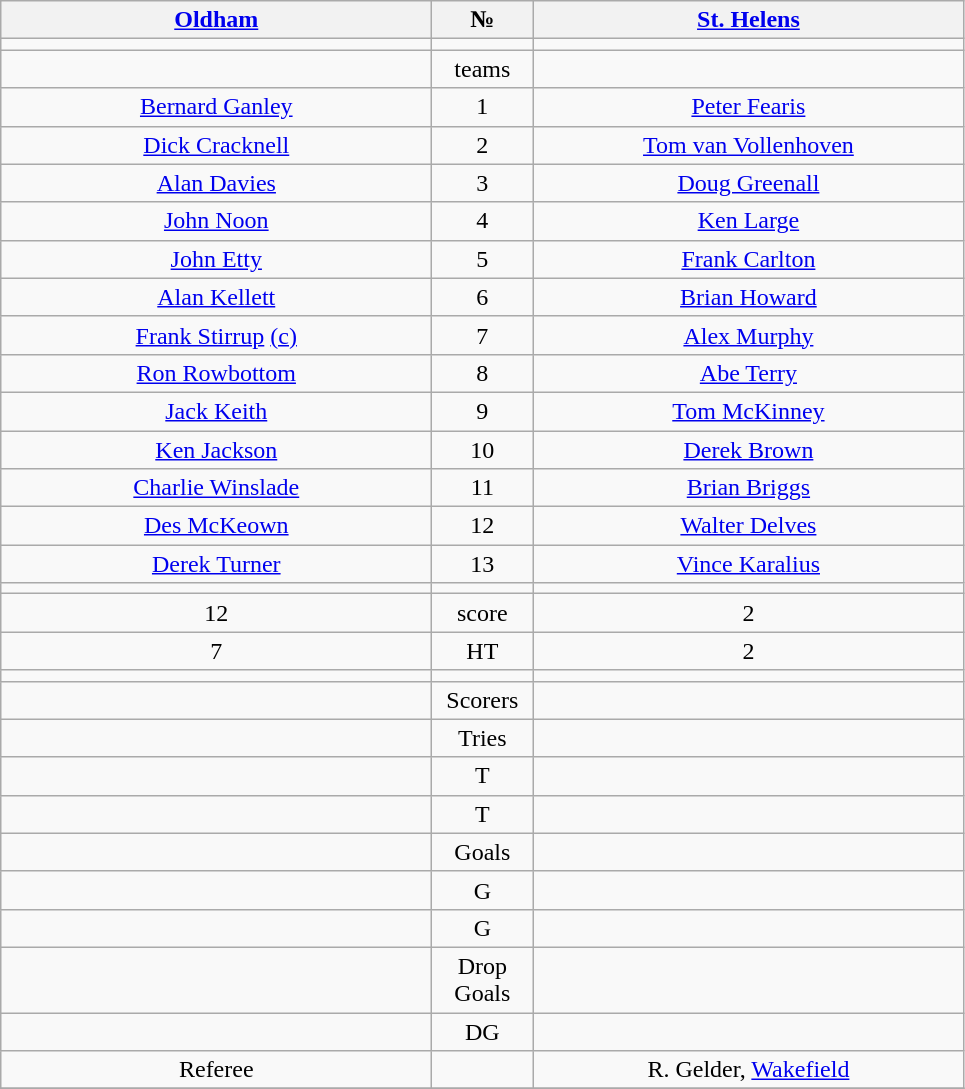<table class="wikitable" style="text-align:center;">
<tr>
<th width=280 abbr=Oldham><a href='#'>Oldham</a></th>
<th width=60 abbr="Number">№</th>
<th width=280 abbr=Wigan><a href='#'>St. Helens</a></th>
</tr>
<tr>
<td></td>
<td></td>
<td></td>
</tr>
<tr>
<td></td>
<td>teams</td>
<td></td>
</tr>
<tr>
<td><a href='#'>Bernard Ganley</a></td>
<td>1</td>
<td><a href='#'>Peter Fearis</a> </td>
</tr>
<tr>
<td><a href='#'>Dick Cracknell</a></td>
<td>2</td>
<td><a href='#'>Tom van Vollenhoven</a></td>
</tr>
<tr>
<td><a href='#'>Alan Davies</a></td>
<td>3</td>
<td><a href='#'>Doug Greenall</a></td>
</tr>
<tr>
<td><a href='#'>John Noon</a></td>
<td>4</td>
<td><a href='#'>Ken Large</a> </td>
</tr>
<tr>
<td><a href='#'>John Etty</a></td>
<td>5</td>
<td><a href='#'>Frank Carlton</a></td>
</tr>
<tr>
<td><a href='#'>Alan Kellett</a></td>
<td>6</td>
<td><a href='#'>Brian Howard</a> </td>
</tr>
<tr>
<td><a href='#'>Frank Stirrup</a> <a href='#'>(c)</a></td>
<td>7</td>
<td><a href='#'>Alex Murphy</a></td>
</tr>
<tr>
<td><a href='#'>Ron Rowbottom</a></td>
<td>8</td>
<td><a href='#'>Abe Terry</a></td>
</tr>
<tr>
<td><a href='#'>Jack Keith</a></td>
<td>9</td>
<td><a href='#'>Tom McKinney</a></td>
</tr>
<tr>
<td><a href='#'>Ken Jackson</a></td>
<td>10</td>
<td><a href='#'>Derek Brown</a> </td>
</tr>
<tr>
<td><a href='#'>Charlie Winslade</a></td>
<td>11</td>
<td><a href='#'>Brian Briggs</a></td>
</tr>
<tr>
<td><a href='#'>Des McKeown</a></td>
<td>12</td>
<td><a href='#'>Walter Delves</a> </td>
</tr>
<tr>
<td><a href='#'>Derek Turner</a></td>
<td>13</td>
<td><a href='#'>Vince Karalius</a></td>
</tr>
<tr>
<td></td>
<td></td>
<td></td>
</tr>
<tr>
<td>12</td>
<td>score</td>
<td>2</td>
</tr>
<tr>
<td>7</td>
<td>HT</td>
<td>2</td>
</tr>
<tr>
<td></td>
<td></td>
<td></td>
</tr>
<tr>
<td></td>
<td>Scorers</td>
<td></td>
</tr>
<tr>
<td></td>
<td>Tries</td>
<td></td>
</tr>
<tr>
<td></td>
<td>T</td>
<td></td>
</tr>
<tr>
<td></td>
<td>T</td>
<td></td>
</tr>
<tr>
<td></td>
<td>Goals</td>
<td></td>
</tr>
<tr>
<td></td>
<td>G</td>
<td></td>
</tr>
<tr>
<td></td>
<td>G</td>
<td></td>
</tr>
<tr>
<td></td>
<td>Drop Goals</td>
<td></td>
</tr>
<tr>
<td></td>
<td>DG</td>
<td></td>
</tr>
<tr>
<td>Referee</td>
<td></td>
<td>R. Gelder, <a href='#'>Wakefield</a></td>
</tr>
<tr>
</tr>
</table>
